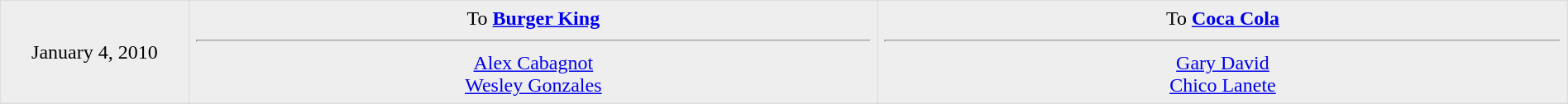<table border=1 style="border-collapse:collapse; text-align: center; width: 100%" bordercolor="#DFDFDF"  cellpadding="5">
<tr bgcolor="eeeeee">
<td style="width:12%">January 4, 2010<br></td>
<td style="width:44%" valign="top">To <strong><a href='#'>Burger King</a></strong><hr><a href='#'>Alex Cabagnot</a><br><a href='#'>Wesley Gonzales</a></td>
<td style="width:44%" valign="top">To <strong><a href='#'>Coca Cola</a></strong><hr><a href='#'>Gary David</a><br><a href='#'>Chico Lanete</a></td>
</tr>
<tr>
</tr>
</table>
